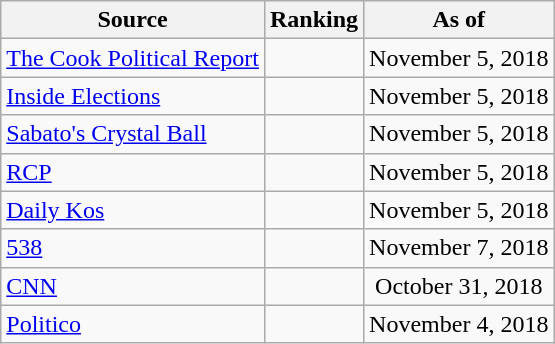<table class="wikitable" style="text-align:center">
<tr>
<th>Source</th>
<th>Ranking</th>
<th>As of</th>
</tr>
<tr>
<td align=left><a href='#'>The Cook Political Report</a></td>
<td></td>
<td>November 5, 2018</td>
</tr>
<tr>
<td align=left><a href='#'>Inside Elections</a></td>
<td></td>
<td>November 5, 2018</td>
</tr>
<tr>
<td align=left><a href='#'>Sabato's Crystal Ball</a></td>
<td></td>
<td>November 5, 2018</td>
</tr>
<tr>
<td align="left"><a href='#'>RCP</a></td>
<td></td>
<td>November 5, 2018</td>
</tr>
<tr>
<td align="left"><a href='#'>Daily Kos</a></td>
<td></td>
<td>November 5, 2018</td>
</tr>
<tr>
<td align="left"><a href='#'>538</a></td>
<td></td>
<td>November 7, 2018</td>
</tr>
<tr>
<td align="left"><a href='#'>CNN</a></td>
<td></td>
<td>October 31, 2018</td>
</tr>
<tr>
<td align="left"><a href='#'>Politico</a></td>
<td></td>
<td>November 4, 2018</td>
</tr>
</table>
